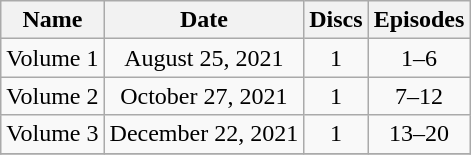<table class="wikitable" style="text-align:center;">
<tr>
<th>Name</th>
<th>Date</th>
<th>Discs</th>
<th>Episodes</th>
</tr>
<tr>
<td>Volume 1</td>
<td>August 25, 2021</td>
<td>1</td>
<td>1–6</td>
</tr>
<tr>
<td>Volume 2</td>
<td>October 27, 2021</td>
<td>1</td>
<td>7–12</td>
</tr>
<tr>
<td>Volume 3</td>
<td>December 22, 2021</td>
<td>1</td>
<td>13–20</td>
</tr>
<tr>
</tr>
</table>
